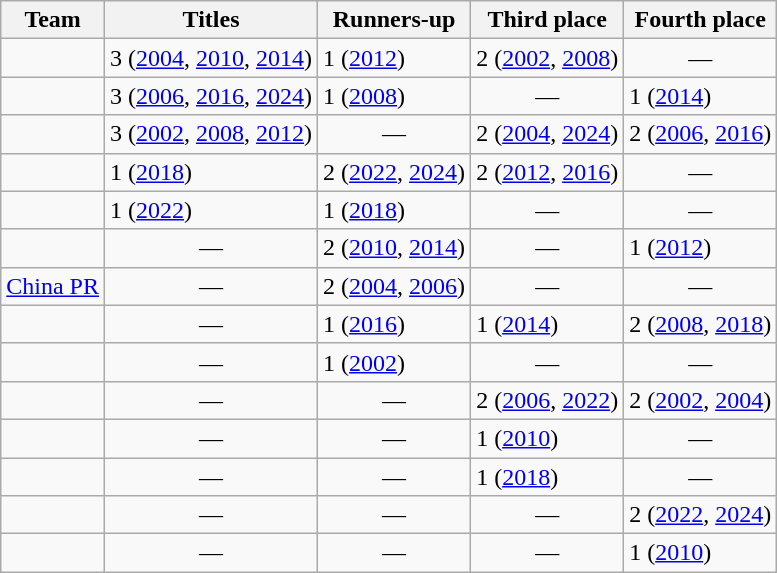<table class="wikitable sortable">
<tr>
<th>Team</th>
<th>Titles</th>
<th>Runners-up</th>
<th>Third place</th>
<th>Fourth place</th>
</tr>
<tr>
<td></td>
<td>3 (<a href='#'>2004</a>, <a href='#'>2010</a>, <a href='#'>2014</a>)</td>
<td>1 (<a href='#'>2012</a>)</td>
<td>2 (<a href='#'>2002</a>, <a href='#'>2008</a>)</td>
<td align="center">—</td>
</tr>
<tr>
<td></td>
<td>3 (<a href='#'>2006</a>, <a href='#'>2016</a>, <a href='#'>2024</a>)</td>
<td>1 (<a href='#'>2008</a>)</td>
<td align="center">—</td>
<td>1 (<a href='#'>2014</a>)</td>
</tr>
<tr>
<td></td>
<td>3 (<a href='#'>2002</a>, <a href='#'>2008</a>, <a href='#'>2012</a>)</td>
<td align="center">—</td>
<td>2 (<a href='#'>2004</a>, <a href='#'>2024</a>)</td>
<td>2 (<a href='#'>2006</a>, <a href='#'>2016</a>)</td>
</tr>
<tr>
<td></td>
<td>1 (<a href='#'>2018</a>)</td>
<td>2 (<a href='#'>2022</a>, <a href='#'>2024</a>)</td>
<td>2 (<a href='#'>2012</a>, <a href='#'>2016</a>)</td>
<td align="center">—</td>
</tr>
<tr>
<td></td>
<td>1 (<a href='#'>2022</a>)</td>
<td>1 (<a href='#'>2018</a>)</td>
<td align="center">—</td>
<td align="center">—</td>
</tr>
<tr>
<td></td>
<td align="center">—</td>
<td>2 (<a href='#'>2010</a>, <a href='#'>2014</a>)</td>
<td align="center">—</td>
<td>1 (<a href='#'>2012</a>)</td>
</tr>
<tr>
<td> <a href='#'>China PR</a></td>
<td align="center">—</td>
<td>2 (<a href='#'>2004</a>, <a href='#'>2006</a>)</td>
<td align="center">—</td>
<td align="center">—</td>
</tr>
<tr>
<td></td>
<td align="center">—</td>
<td>1 (<a href='#'>2016</a>)</td>
<td>1 (<a href='#'>2014</a>)</td>
<td>2 (<a href='#'>2008</a>, <a href='#'>2018</a>)</td>
</tr>
<tr>
<td></td>
<td align="center">—</td>
<td>1 (<a href='#'>2002</a>)</td>
<td align="center">—</td>
<td align="center">—</td>
</tr>
<tr>
<td></td>
<td align="center">—</td>
<td align="center">—</td>
<td>2 (<a href='#'>2006</a>, <a href='#'>2022</a>)</td>
<td>2 (<a href='#'>2002</a>, <a href='#'>2004</a>)</td>
</tr>
<tr>
<td></td>
<td align="center">—</td>
<td align="center">—</td>
<td>1 (<a href='#'>2010</a>)</td>
<td align="center">—</td>
</tr>
<tr>
<td></td>
<td align="center">—</td>
<td align="center">—</td>
<td>1 (<a href='#'>2018</a>)</td>
<td align="center">—</td>
</tr>
<tr>
<td></td>
<td align="center">—</td>
<td align="center">—</td>
<td align="center">—</td>
<td>2 (<a href='#'>2022</a>, <a href='#'>2024</a>)</td>
</tr>
<tr>
<td></td>
<td align="center">—</td>
<td align="center">—</td>
<td align="center">—</td>
<td>1 (<a href='#'>2010</a>)</td>
</tr>
</table>
